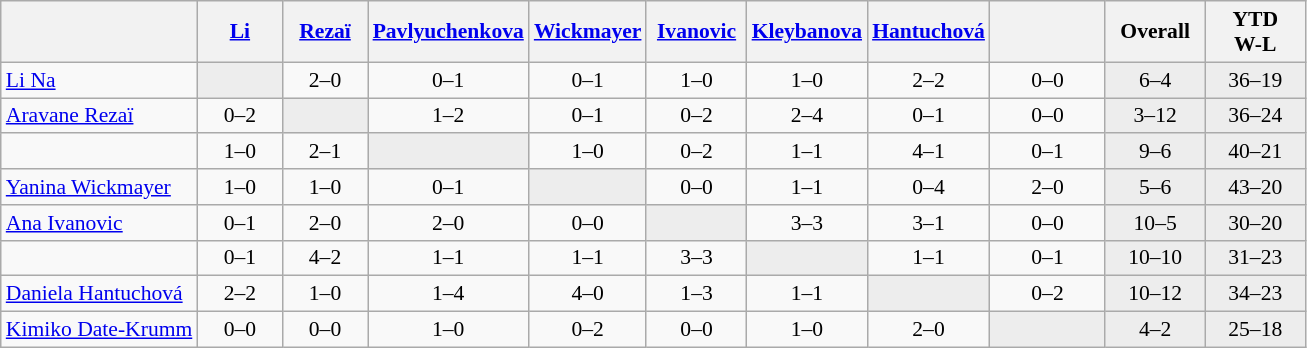<table class="wikitable" style="font-size:90%" align="center">
<tr>
<th bgcolor="ededed"></th>
<th width="50"><a href='#'>Li</a></th>
<th width="50"><a href='#'>Rezaï</a></th>
<th width="70"><a href='#'>Pavlyuchenkova</a></th>
<th width="70"><a href='#'>Wickmayer</a></th>
<th width="60"><a href='#'>Ivanovic</a></th>
<th width="70"><a href='#'>Kleybanova</a></th>
<th width="70"><a href='#'>Hantuchová</a></th>
<th width="70"></th>
<th width="60">Overall</th>
<th width="60">YTD <br> W-L</th>
</tr>
<tr>
<td> <a href='#'>Li Na</a></td>
<td bgcolor="ededed"></td>
<td align=center>2–0</td>
<td align=center>0–1</td>
<td align=center>0–1</td>
<td align=center>1–0</td>
<td align=center>1–0</td>
<td align=center>2–2</td>
<td align=center>0–0</td>
<td align=center bgcolor="ededed">6–4</td>
<td align=center bgcolor="ededed">36–19</td>
</tr>
<tr>
<td> <a href='#'>Aravane Rezaï</a></td>
<td align=center>0–2</td>
<td bgcolor="ededed"></td>
<td align=center>1–2</td>
<td align=center>0–1</td>
<td align=center>0–2</td>
<td align=center>2–4</td>
<td align=center>0–1</td>
<td align=center>0–0</td>
<td align=center bgcolor="ededed">3–12</td>
<td align=center bgcolor="ededed">36–24</td>
</tr>
<tr>
<td></td>
<td align=center>1–0</td>
<td align=center>2–1</td>
<td bgcolor="ededed"></td>
<td align=center>1–0</td>
<td align=center>0–2</td>
<td align=center>1–1</td>
<td align=center>4–1</td>
<td align=center>0–1</td>
<td align=center bgcolor="ededed">9–6</td>
<td align=center bgcolor="ededed">40–21</td>
</tr>
<tr>
<td> <a href='#'>Yanina Wickmayer</a></td>
<td align=center>1–0</td>
<td align=center>1–0</td>
<td align=center>0–1</td>
<td bgcolor="ededed"></td>
<td align=center>0–0</td>
<td align=center>1–1</td>
<td align=center>0–4</td>
<td align=center>2–0</td>
<td align=center bgcolor="ededed">5–6</td>
<td align=center bgcolor="ededed">43–20</td>
</tr>
<tr>
<td> <a href='#'>Ana Ivanovic</a></td>
<td align=center>0–1</td>
<td align=center>2–0</td>
<td align=center>2–0</td>
<td align=center>0–0</td>
<td bgcolor="ededed"></td>
<td align=center>3–3</td>
<td align=center>3–1</td>
<td align=center>0–0</td>
<td align=center bgcolor="ededed">10–5</td>
<td align=center bgcolor="ededed">30–20</td>
</tr>
<tr>
<td></td>
<td align=center>0–1</td>
<td align=center>4–2</td>
<td align=center>1–1</td>
<td align=center>1–1</td>
<td align=center>3–3</td>
<td bgcolor="ededed"></td>
<td align=center>1–1</td>
<td align=center>0–1</td>
<td align=center bgcolor="ededed">10–10</td>
<td align=center bgcolor="ededed">31–23</td>
</tr>
<tr>
<td> <a href='#'>Daniela Hantuchová</a></td>
<td align=center>2–2</td>
<td align=center>1–0</td>
<td align=center>1–4</td>
<td align=center>4–0</td>
<td align=center>1–3</td>
<td align=center>1–1</td>
<td bgcolor="ededed"></td>
<td align=center>0–2</td>
<td align=center bgcolor="ededed">10–12</td>
<td align=center bgcolor="ededed">34–23</td>
</tr>
<tr>
<td> <a href='#'>Kimiko Date-Krumm</a></td>
<td align=center>0–0</td>
<td align=center>0–0</td>
<td align=center>1–0</td>
<td align=center>0–2</td>
<td align=center>0–0</td>
<td align=center>1–0</td>
<td align=center>2–0</td>
<td bgcolor="ededed"></td>
<td align=center bgcolor="ededed">4–2</td>
<td align=center bgcolor="ededed">25–18</td>
</tr>
</table>
